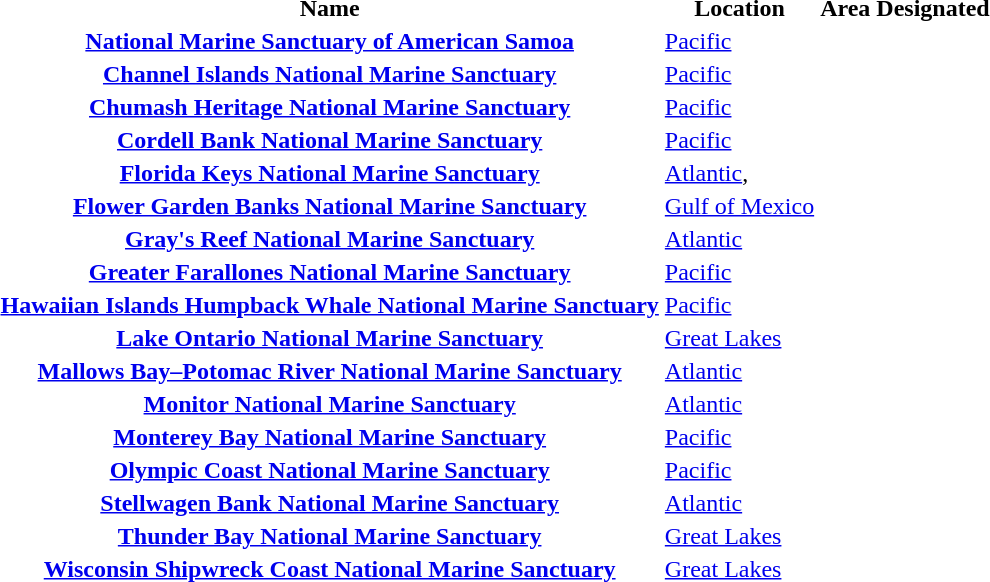<table>
<tr>
<th>Name</th>
<th>Location</th>
<th data-sort-type=number>Area</th>
<th>Designated</th>
</tr>
<tr>
<th data-sort-value="American Samoa"><a href='#'>National Marine Sanctuary of American Samoa</a></th>
<td><a href='#'>Pacific</a></td>
<td></td>
<td></td>
</tr>
<tr>
<th><a href='#'>Channel Islands National Marine Sanctuary</a></th>
<td><a href='#'>Pacific</a></td>
<td></td>
<td></td>
</tr>
<tr>
<th><a href='#'>Chumash Heritage National Marine Sanctuary</a></th>
<td><a href='#'>Pacific</a></td>
<td></td>
<td></td>
</tr>
<tr>
<th><a href='#'>Cordell Bank National Marine Sanctuary</a></th>
<td><a href='#'>Pacific</a></td>
<td></td>
<td></td>
</tr>
<tr>
<th><a href='#'>Florida Keys National Marine Sanctuary</a></th>
<td><a href='#'>Atlantic</a>, </td>
<td></td>
<td></td>
</tr>
<tr>
<th><a href='#'>Flower Garden Banks National Marine Sanctuary</a></th>
<td><a href='#'>Gulf of Mexico</a></td>
<td></td>
<td></td>
</tr>
<tr>
<th><a href='#'>Gray's Reef National Marine Sanctuary</a></th>
<td><a href='#'>Atlantic</a></td>
<td></td>
<td></td>
</tr>
<tr>
<th><a href='#'>Greater Farallones National Marine Sanctuary</a></th>
<td><a href='#'>Pacific</a></td>
<td></td>
<td></td>
</tr>
<tr>
<th><a href='#'>Hawaiian Islands Humpback Whale National Marine Sanctuary</a></th>
<td><a href='#'>Pacific</a></td>
<td></td>
<td></td>
</tr>
<tr>
<th><a href='#'>Lake Ontario National Marine Sanctuary</a></th>
<td><a href='#'>Great Lakes</a></td>
<td></td>
<td></td>
</tr>
<tr>
<th><a href='#'>Mallows Bay–Potomac River National Marine Sanctuary</a></th>
<td><a href='#'>Atlantic</a></td>
<td></td>
<td></td>
</tr>
<tr>
<th><a href='#'>Monitor National Marine Sanctuary</a></th>
<td><a href='#'>Atlantic</a></td>
<td></td>
<td></td>
</tr>
<tr>
<th><a href='#'>Monterey Bay National Marine Sanctuary</a></th>
<td><a href='#'>Pacific</a></td>
<td></td>
<td></td>
</tr>
<tr>
<th><a href='#'>Olympic Coast National Marine Sanctuary</a></th>
<td><a href='#'>Pacific</a></td>
<td></td>
<td></td>
</tr>
<tr>
<th><a href='#'>Stellwagen Bank National Marine Sanctuary</a></th>
<td><a href='#'>Atlantic</a></td>
<td></td>
<td></td>
</tr>
<tr>
<th><a href='#'>Thunder Bay National Marine Sanctuary</a></th>
<td><a href='#'>Great Lakes</a></td>
<td></td>
<td></td>
</tr>
<tr>
<th><a href='#'>Wisconsin Shipwreck Coast National Marine Sanctuary</a></th>
<td><a href='#'>Great Lakes</a></td>
<td></td>
<td></td>
</tr>
</table>
